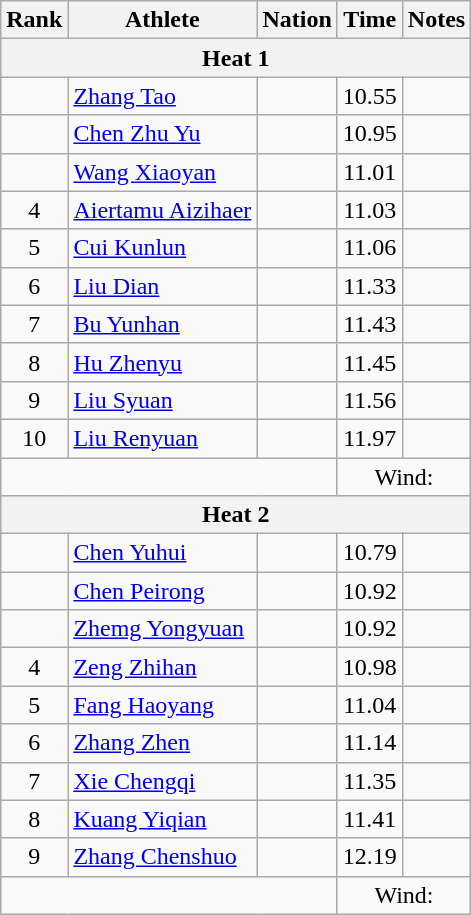<table class="wikitable" style="text-align:center;">
<tr>
<th scope="col" style="width: 10px;">Rank</th>
<th scope="col">Athlete</th>
<th scope="col">Nation</th>
<th scope="col">Time</th>
<th scope="col">Notes</th>
</tr>
<tr>
<th colspan="5" align="center">Heat 1</th>
</tr>
<tr>
<td></td>
<td align=left><a href='#'>Zhang Tao</a></td>
<td align=left></td>
<td>10.55</td>
<td></td>
</tr>
<tr>
<td></td>
<td align="left"><a href='#'>Chen Zhu Yu</a></td>
<td align="left"></td>
<td>10.95</td>
<td></td>
</tr>
<tr>
<td></td>
<td align="left"><a href='#'>Wang Xiaoyan</a></td>
<td align="left"></td>
<td>11.01</td>
<td></td>
</tr>
<tr>
<td>4</td>
<td align=left><a href='#'>Aiertamu Aizihaer</a></td>
<td align=left></td>
<td>11.03</td>
<td></td>
</tr>
<tr>
<td>5</td>
<td align=left><a href='#'>Cui Kunlun</a></td>
<td align=left></td>
<td>11.06</td>
<td></td>
</tr>
<tr>
<td>6</td>
<td align="left"><a href='#'>Liu Dian</a></td>
<td align="left"></td>
<td>11.33</td>
<td></td>
</tr>
<tr>
<td>7</td>
<td align="left"><a href='#'>Bu Yunhan</a></td>
<td align="left"></td>
<td>11.43</td>
<td></td>
</tr>
<tr>
<td>8</td>
<td align="left"><a href='#'>Hu Zhenyu</a></td>
<td align="left"></td>
<td>11.45</td>
<td></td>
</tr>
<tr>
<td>9</td>
<td align="left"><a href='#'>Liu Syuan</a></td>
<td align="left"></td>
<td>11.56</td>
<td></td>
</tr>
<tr>
<td>10</td>
<td align="left"><a href='#'>Liu Renyuan</a></td>
<td align="left"></td>
<td>11.97</td>
<td></td>
</tr>
<tr>
<td colspan="3" align="center"></td>
<td colspan="2">Wind: </td>
</tr>
<tr>
<th colspan="5" align="center">Heat 2</th>
</tr>
<tr>
<td></td>
<td align="left"><a href='#'>Chen Yuhui</a></td>
<td align="left"></td>
<td>10.79</td>
<td></td>
</tr>
<tr>
<td></td>
<td align="left"><a href='#'>Chen Peirong</a></td>
<td align="left"></td>
<td>10.92 </td>
<td></td>
</tr>
<tr>
<td></td>
<td align=left><a href='#'>Zhemg Yongyuan</a></td>
<td align=left></td>
<td>10.92 </td>
<td></td>
</tr>
<tr>
<td>4</td>
<td align=left><a href='#'>Zeng Zhihan</a></td>
<td align=left></td>
<td>10.98</td>
<td></td>
</tr>
<tr>
<td>5</td>
<td align="left"><a href='#'>Fang Haoyang</a></td>
<td align="left"></td>
<td>11.04</td>
<td></td>
</tr>
<tr>
<td>6</td>
<td align="left"><a href='#'>Zhang Zhen</a></td>
<td align="left"></td>
<td>11.14</td>
<td></td>
</tr>
<tr>
<td>7</td>
<td align="left"><a href='#'>Xie Chengqi</a></td>
<td align="left"></td>
<td>11.35</td>
<td></td>
</tr>
<tr>
<td>8</td>
<td align="left"><a href='#'>Kuang Yiqian</a></td>
<td align="left"></td>
<td>11.41</td>
<td></td>
</tr>
<tr>
<td>9</td>
<td align="left"><a href='#'>Zhang Chenshuo</a></td>
<td align="left"></td>
<td>12.19</td>
<td></td>
</tr>
<tr class="sortbottom">
<td colspan="3"></td>
<td colspan="2">Wind: </td>
</tr>
</table>
